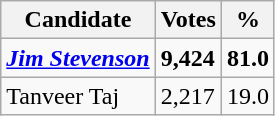<table class="wikitable" align="left">
<tr>
<th>Candidate</th>
<th>Votes</th>
<th>%</th>
</tr>
<tr>
<td><strong><em><a href='#'>Jim Stevenson</a></em></strong></td>
<td><strong>9,424</strong></td>
<td><strong>81.0</strong></td>
</tr>
<tr>
<td>Tanveer Taj</td>
<td>2,217</td>
<td>19.0</td>
</tr>
</table>
